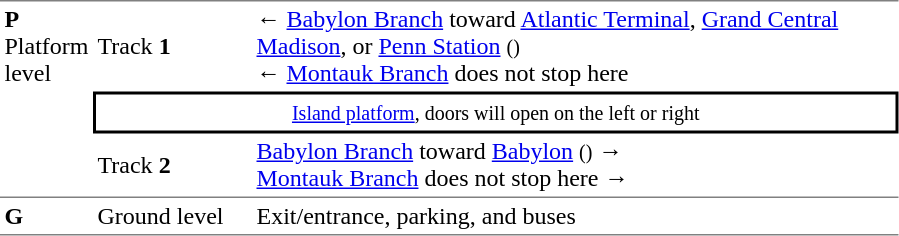<table cellpadding="3" cellspacing="0" border="0">
<tr>
<td rowspan="3" valign="top" style="border-top:solid 1px gray;border-bottom:solid 1px gray;"><strong>P</strong><br>Platform level</td>
<td style="border-top:solid 1px gray;">Track <strong>1</strong></td>
<td style="border-top:solid 1px gray;">← <strong></strong> <a href='#'>Babylon Branch</a> toward <a href='#'>Atlantic Terminal</a>, <a href='#'>Grand Central Madison</a>, or <a href='#'>Penn Station</a> <small>()</small><br>←  <a href='#'>Montauk Branch</a> does not stop here</td>
</tr>
<tr>
<td colspan="2" style="border-top:solid 2px black;border-right:solid 2px black;border-left:solid 2px black;border-bottom:solid 2px black;text-align:center;"><small><a href='#'>Island platform</a>, doors will open on the left or right</small> </td>
</tr>
<tr>
<td style="border-bottom:solid 1px gray;">Track <strong>2</strong></td>
<td style="border-bottom:solid 1px gray;">  <a href='#'>Babylon Branch</a> toward <a href='#'>Babylon</a> <small>()</small> →<br>  <a href='#'>Montauk Branch</a> does not stop here →</td>
</tr>
<tr>
<td width="50" style="border-bottom:solid 1px gray;border-bottom:solid 1px gray;"><strong>G</strong></td>
<td width="100" style="border-bottom:solid 1px gray;border-bottom:solid 1px gray;">Ground level</td>
<td width="425" style="border-bottom:solid 1px gray;border-bottom:solid 1px gray;">Exit/entrance, parking, and buses</td>
</tr>
</table>
